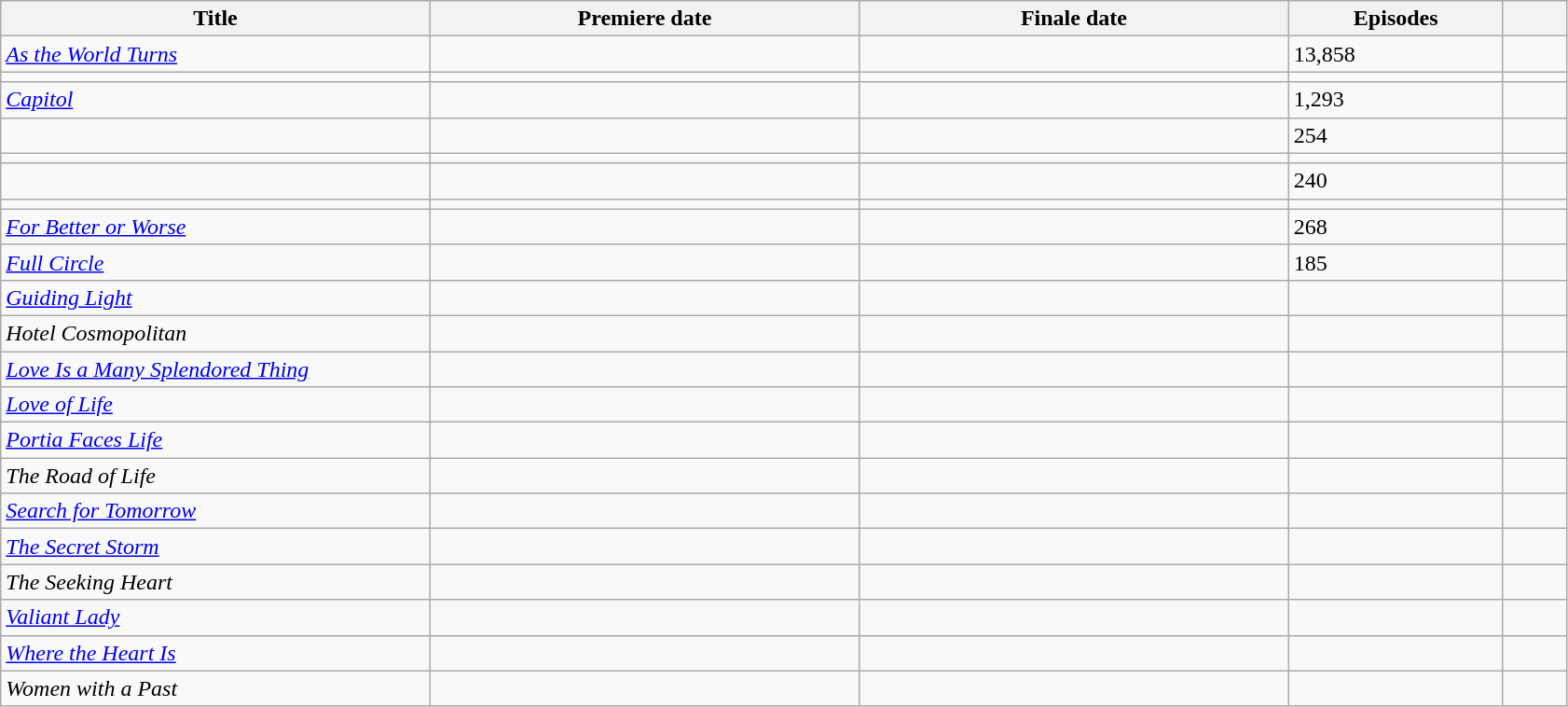<table class="wikitable sortable">
<tr>
<th scope="col" style="width:20%">Title</th>
<th scope="col" style="width:20%">Premiere date</th>
<th scope="col" style="width:20%">Finale date</th>
<th scope="col" style="width:10%">Episodes</th>
<th scope="col" style="width:3%" class="unsortable"></th>
</tr>
<tr>
<td><em><a href='#'>As the World Turns</a></em></td>
<td></td>
<td></td>
<td>13,858</td>
<td></td>
</tr>
<tr>
<td></td>
<td></td>
<td></td>
<td></td>
<td></td>
</tr>
<tr>
<td><em><a href='#'>Capitol</a></em></td>
<td></td>
<td></td>
<td>1,293</td>
<td></td>
</tr>
<tr>
<td></td>
<td></td>
<td></td>
<td>254</td>
<td></td>
</tr>
<tr>
<td></td>
<td></td>
<td></td>
<td></td>
<td></td>
</tr>
<tr>
<td></td>
<td></td>
<td></td>
<td>240</td>
<td></td>
</tr>
<tr>
<td></td>
<td></td>
<td></td>
<td></td>
<td></td>
</tr>
<tr>
<td><em><a href='#'>For Better or Worse</a></em></td>
<td></td>
<td></td>
<td>268</td>
<td></td>
</tr>
<tr>
<td><em><a href='#'>Full Circle</a></em></td>
<td></td>
<td></td>
<td>185</td>
<td></td>
</tr>
<tr>
<td><em><a href='#'>Guiding Light</a></em></td>
<td></td>
<td></td>
<td></td>
<td></td>
</tr>
<tr>
<td><em>Hotel Cosmopolitan</em></td>
<td></td>
<td></td>
<td></td>
<td></td>
</tr>
<tr>
<td><em><a href='#'>Love Is a Many Splendored Thing</a></em></td>
<td></td>
<td></td>
<td></td>
<td></td>
</tr>
<tr>
<td><em><a href='#'>Love of Life</a></em></td>
<td></td>
<td></td>
<td></td>
<td></td>
</tr>
<tr>
<td><em><a href='#'>Portia Faces Life</a></em></td>
<td></td>
<td></td>
<td></td>
<td></td>
</tr>
<tr>
<td><em>The Road of Life</em></td>
<td></td>
<td></td>
<td></td>
<td></td>
</tr>
<tr>
<td><em><a href='#'>Search for Tomorrow</a></em></td>
<td></td>
<td></td>
<td></td>
<td></td>
</tr>
<tr>
<td><em><a href='#'>The Secret Storm</a></em></td>
<td></td>
<td></td>
<td></td>
<td></td>
</tr>
<tr>
<td><em>The Seeking Heart</em></td>
<td></td>
<td></td>
<td></td>
<td></td>
</tr>
<tr>
<td><em><a href='#'>Valiant Lady</a></em></td>
<td></td>
<td></td>
<td></td>
<td></td>
</tr>
<tr>
<td><em><a href='#'>Where the Heart Is</a></em></td>
<td></td>
<td></td>
<td></td>
<td></td>
</tr>
<tr>
<td><em>Women with a Past</em></td>
<td></td>
<td></td>
<td></td>
<td></td>
</tr>
</table>
